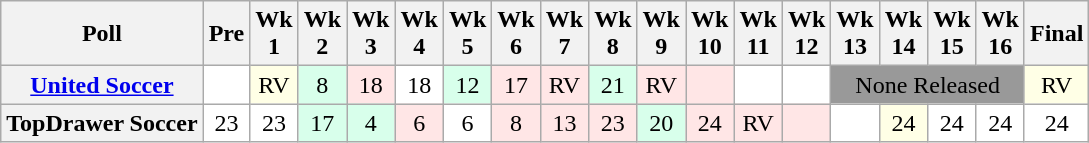<table class="wikitable" style="white-space:nowrap;text-align:center;">
<tr>
<th>Poll</th>
<th>Pre</th>
<th>Wk<br>1</th>
<th>Wk<br>2</th>
<th>Wk<br>3</th>
<th>Wk<br>4</th>
<th>Wk<br>5</th>
<th>Wk<br>6</th>
<th>Wk<br>7</th>
<th>Wk<br>8</th>
<th>Wk<br>9</th>
<th>Wk<br>10</th>
<th>Wk<br>11</th>
<th>Wk<br>12</th>
<th>Wk<br>13</th>
<th>Wk<br>14</th>
<th>Wk<br>15</th>
<th>Wk<br>16</th>
<th>Final<br></th>
</tr>
<tr>
<th><a href='#'>United Soccer</a></th>
<td style="background:#FFFFFF;"></td>
<td style="background:#FFFFE6;">RV</td>
<td style="background:#D8FFEB;">8</td>
<td style="background:#FFE6E6;">18</td>
<td style="background:#FFFFFF;">18</td>
<td style="background:#D8FFEB;">12</td>
<td style="background:#FFE6E6;">17</td>
<td style="background:#FFE6E6;">RV</td>
<td style="background:#D8FFEB;">21</td>
<td style="background:#FFE6E6;">RV</td>
<td style="background:#FFE6E6;"></td>
<td style="background:#FFFFFF;"></td>
<td style="background:#FFFFFF;"></td>
<td colspan=4 style="background:#999;">None Released</td>
<td style="background:#FFFFE6;">RV</td>
</tr>
<tr>
<th>TopDrawer Soccer </th>
<td style="background:#FFFFFF;">23</td>
<td style="background:#FFFFFF;">23</td>
<td style="background:#D8FFEB;">17</td>
<td style="background:#D8FFEB;">4</td>
<td style="background:#FFE6E6;">6</td>
<td style="background:#FFFFFF;">6</td>
<td style="background:#FFE6E6;">8</td>
<td style="background:#FFE6E6;">13</td>
<td style="background:#FFE6E6;">23</td>
<td style="background:#D8FFEB;">20</td>
<td style="background:#FFE6E6;">24</td>
<td style="background:#FFE6E6;">RV</td>
<td style="background:#FFE6E6;"></td>
<td style="background:#FFFFFF;"></td>
<td style="background:#FFFFE6;">24</td>
<td style="background:#FFFFFF;">24</td>
<td style="background:#FFFFFF;">24</td>
<td style="background:#FFFFFF;">24</td>
</tr>
</table>
